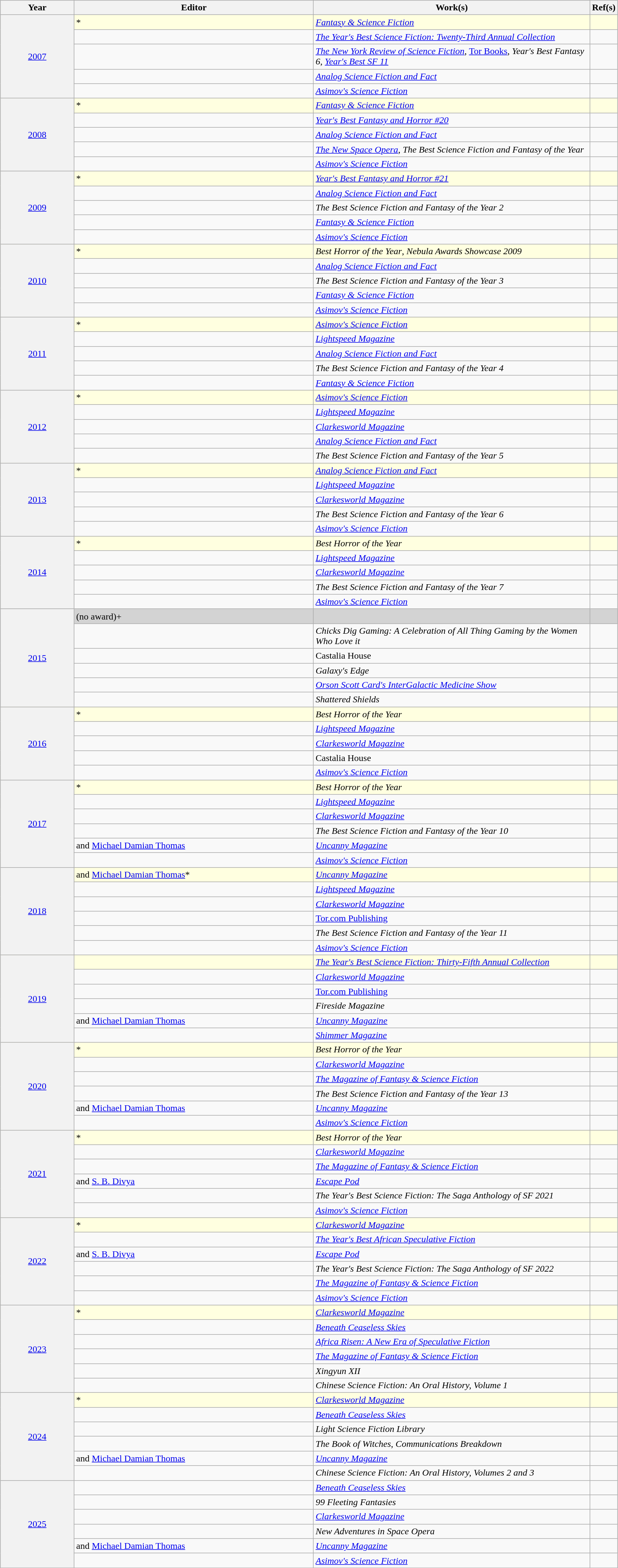<table class="sortable wikitable" width="85%" cellpadding="5" style="margin: 1em auto 1em auto">
<tr>
<th width="12%" scope="col">Year</th>
<th width="39%" scope="col">Editor</th>
<th width="45%" scope="col" class="unsortable">Work(s)</th>
<th width="4%" scope="col" class="unsortable">Ref(s)</th>
</tr>
<tr style="background:lightyellow;">
<th scope="rowgroup" align="center" rowspan="5" style="font-weight:normal;"><a href='#'>2007</a></th>
<td>*</td>
<td><em><a href='#'>Fantasy & Science Fiction</a></em></td>
<td align="center"></td>
</tr>
<tr>
<td></td>
<td><em><a href='#'>The Year's Best Science Fiction: Twenty-Third Annual Collection</a></em></td>
<td align="center"></td>
</tr>
<tr>
<td></td>
<td><em><a href='#'>The New York Review of Science Fiction</a></em>, <a href='#'>Tor Books</a>, <em>Year's Best Fantasy 6</em>, <em><a href='#'>Year's Best SF 11</a></em></td>
<td align="center"></td>
</tr>
<tr>
<td></td>
<td><em><a href='#'>Analog Science Fiction and Fact</a></em></td>
<td align="center"></td>
</tr>
<tr>
<td></td>
<td><em><a href='#'>Asimov's Science Fiction</a></em></td>
<td align="center"></td>
</tr>
<tr style="background:lightyellow;">
<th scope="rowgroup" align="center" rowspan="5" style="font-weight:normal;"><a href='#'>2008</a></th>
<td>*</td>
<td><em><a href='#'>Fantasy & Science Fiction</a></em></td>
<td align="center"></td>
</tr>
<tr>
<td></td>
<td><em><a href='#'>Year's Best Fantasy and Horror #20</a></em></td>
<td align="center"></td>
</tr>
<tr>
<td></td>
<td><em><a href='#'>Analog Science Fiction and Fact</a></em></td>
<td align="center"></td>
</tr>
<tr>
<td></td>
<td><em><a href='#'>The New Space Opera</a></em>, <em>The Best Science Fiction and Fantasy of the Year</em></td>
<td align="center"></td>
</tr>
<tr>
<td></td>
<td><em><a href='#'>Asimov's Science Fiction</a></em></td>
<td align="center"></td>
</tr>
<tr style="background:lightyellow;">
<th scope="rowgroup" align="center" rowspan="5" style="font-weight:normal;"><a href='#'>2009</a></th>
<td>*</td>
<td><em><a href='#'>Year's Best Fantasy and Horror #21</a></em></td>
<td align="center"></td>
</tr>
<tr>
<td></td>
<td><em><a href='#'>Analog Science Fiction and Fact</a></em></td>
<td align="center"></td>
</tr>
<tr>
<td></td>
<td><em>The Best Science Fiction and Fantasy of the Year 2</em></td>
<td align="center"></td>
</tr>
<tr>
<td></td>
<td><em><a href='#'>Fantasy & Science Fiction</a></em></td>
<td align="center"></td>
</tr>
<tr>
<td></td>
<td><em><a href='#'>Asimov's Science Fiction</a></em></td>
<td align="center"></td>
</tr>
<tr style="background:lightyellow;">
<th scope="rowgroup" align="center" rowspan="5" style="font-weight:normal;"><a href='#'>2010</a></th>
<td>*</td>
<td><em>Best Horror of the Year</em>, <em>Nebula Awards Showcase 2009</em></td>
<td align="center"></td>
</tr>
<tr>
<td></td>
<td><em><a href='#'>Analog Science Fiction and Fact</a></em></td>
<td align="center"></td>
</tr>
<tr>
<td></td>
<td><em>The Best Science Fiction and Fantasy of the Year 3</em></td>
<td align="center"></td>
</tr>
<tr>
<td></td>
<td><em><a href='#'>Fantasy & Science Fiction</a></em></td>
<td align="center"></td>
</tr>
<tr>
<td></td>
<td><em><a href='#'>Asimov's Science Fiction</a></em></td>
<td align="center"></td>
</tr>
<tr style="background:lightyellow;">
<th scope="rowgroup" align="center" rowspan="5" style="font-weight:normal;"><a href='#'>2011</a></th>
<td>*</td>
<td><em><a href='#'>Asimov's Science Fiction</a></em></td>
<td align="center"></td>
</tr>
<tr>
<td></td>
<td><em><a href='#'>Lightspeed Magazine</a></em></td>
<td align="center"></td>
</tr>
<tr>
<td></td>
<td><em><a href='#'>Analog Science Fiction and Fact</a></em></td>
<td align="center"></td>
</tr>
<tr>
<td></td>
<td><em>The Best Science Fiction and Fantasy of the Year 4</em></td>
<td align="center"></td>
</tr>
<tr>
<td></td>
<td><em><a href='#'>Fantasy & Science Fiction</a></em></td>
<td align="center"></td>
</tr>
<tr style="background:lightyellow;">
<th scope="rowgroup" align="center" rowspan="5" style="font-weight:normal;"><a href='#'>2012</a></th>
<td>*</td>
<td><em><a href='#'>Asimov's Science Fiction</a></em></td>
<td align="center"></td>
</tr>
<tr>
<td></td>
<td><em><a href='#'>Lightspeed Magazine</a></em></td>
<td align="center"></td>
</tr>
<tr>
<td></td>
<td><em><a href='#'>Clarkesworld Magazine</a></em></td>
<td align="center"></td>
</tr>
<tr>
<td></td>
<td><em><a href='#'>Analog Science Fiction and Fact</a></em></td>
<td align="center"></td>
</tr>
<tr>
<td></td>
<td><em>The Best Science Fiction and Fantasy of the Year 5</em></td>
<td align="center"></td>
</tr>
<tr style="background:lightyellow;">
<th scope="rowgroup" align="center" rowspan="5" style="font-weight:normal;"><a href='#'>2013</a></th>
<td>*</td>
<td><em><a href='#'>Analog Science Fiction and Fact</a></em></td>
<td align="center"></td>
</tr>
<tr>
<td></td>
<td><em><a href='#'>Lightspeed Magazine</a></em></td>
<td align="center"></td>
</tr>
<tr>
<td></td>
<td><em><a href='#'>Clarkesworld Magazine</a></em></td>
<td align="center"></td>
</tr>
<tr>
<td></td>
<td><em>The Best Science Fiction and Fantasy of the Year 6</em></td>
<td align="center"></td>
</tr>
<tr>
<td></td>
<td><em><a href='#'>Asimov's Science Fiction</a></em></td>
<td align="center"></td>
</tr>
<tr style="background:lightyellow;">
<th scope="rowgroup" align="center" rowspan="5" style="font-weight:normal;"><a href='#'>2014</a></th>
<td>*</td>
<td><em>Best Horror of the Year</em></td>
<td align="center"></td>
</tr>
<tr>
<td></td>
<td><em><a href='#'>Lightspeed Magazine</a></em></td>
<td align="center"></td>
</tr>
<tr>
<td></td>
<td><em><a href='#'>Clarkesworld Magazine</a></em></td>
<td align="center"></td>
</tr>
<tr>
<td></td>
<td><em>The Best Science Fiction and Fantasy of the Year 7</em></td>
<td align="center"></td>
</tr>
<tr>
<td></td>
<td><em><a href='#'>Asimov's Science Fiction</a></em></td>
<td align="center"></td>
</tr>
<tr style="background:lightgray;">
<th scope="rowgroup" align="center" rowspan="6" style="font-weight:normal;"><a href='#'>2015</a></th>
<td>(no award)+</td>
<td></td>
<td align="center"></td>
</tr>
<tr>
<td></td>
<td><em>Chicks Dig Gaming: A Celebration of All Thing Gaming by the Women Who Love it</em></td>
<td align="center"></td>
</tr>
<tr>
<td></td>
<td>Castalia House</td>
<td align="center"></td>
</tr>
<tr>
<td></td>
<td><em>Galaxy's Edge</em></td>
<td align="center"></td>
</tr>
<tr>
<td></td>
<td><em><a href='#'>Orson Scott Card's InterGalactic Medicine Show</a></em></td>
<td align="center"></td>
</tr>
<tr>
<td></td>
<td><em>Shattered Shields</em></td>
<td align="center"></td>
</tr>
<tr style="background:lightyellow;">
<th scope="rowgroup" align="center" rowspan="5" style="font-weight:normal;"><a href='#'>2016</a></th>
<td>*</td>
<td><em>Best Horror of the Year</em></td>
<td align="center"></td>
</tr>
<tr>
<td></td>
<td><em><a href='#'>Lightspeed Magazine</a></em></td>
<td align="center"></td>
</tr>
<tr>
<td></td>
<td><em><a href='#'>Clarkesworld Magazine</a></em></td>
<td align="center"></td>
</tr>
<tr>
<td></td>
<td>Castalia House</td>
<td align="center"></td>
</tr>
<tr>
<td></td>
<td><em><a href='#'>Asimov's Science Fiction</a></em></td>
<td align="center"></td>
</tr>
<tr style="background:lightyellow;">
<th scope="rowgroup" align="center" rowspan="6" style="font-weight:normal;"><a href='#'>2017</a></th>
<td>*</td>
<td><em>Best Horror of the Year</em></td>
<td align="center"></td>
</tr>
<tr>
<td></td>
<td><em><a href='#'>Lightspeed Magazine</a></em></td>
<td align="center"></td>
</tr>
<tr>
<td></td>
<td><em><a href='#'>Clarkesworld Magazine</a></em></td>
<td align="center"></td>
</tr>
<tr>
<td></td>
<td><em>The Best Science Fiction and Fantasy of the Year 10</em></td>
<td align="center"></td>
</tr>
<tr>
<td> and <a href='#'>Michael Damian Thomas</a></td>
<td><em><a href='#'>Uncanny Magazine</a></em></td>
<td align="center"></td>
</tr>
<tr>
<td></td>
<td><em><a href='#'>Asimov's Science Fiction</a></em></td>
<td align="center"></td>
</tr>
<tr style="background:lightyellow;">
<th scope="rowgroup" align="center" rowspan="6" style="font-weight:normal;"><a href='#'>2018</a></th>
<td> and <a href='#'>Michael Damian Thomas</a>*</td>
<td><em><a href='#'>Uncanny Magazine</a></em></td>
<td align="center"></td>
</tr>
<tr>
<td></td>
<td><em><a href='#'>Lightspeed Magazine</a></em></td>
<td align="center"></td>
</tr>
<tr>
<td></td>
<td><em><a href='#'>Clarkesworld Magazine</a></em></td>
<td align="center"></td>
</tr>
<tr>
<td></td>
<td><a href='#'>Tor.com Publishing</a></td>
<td align="center"></td>
</tr>
<tr>
<td></td>
<td><em>The Best Science Fiction and Fantasy of the Year 11</em></td>
<td align="center"></td>
</tr>
<tr>
<td></td>
<td><em><a href='#'>Asimov's Science Fiction</a></em></td>
<td align="center"></td>
</tr>
<tr style="background:lightyellow;">
<th scope="rowgroup" align="center" rowspan="6" style="font-weight:normal;"><a href='#'>2019</a></th>
<td></td>
<td><em><a href='#'>The Year's Best Science Fiction: Thirty-Fifth Annual Collection</a></em></td>
<td align="center"></td>
</tr>
<tr>
<td></td>
<td><em><a href='#'>Clarkesworld Magazine</a></em></td>
<td align="center"></td>
</tr>
<tr>
<td></td>
<td><a href='#'>Tor.com Publishing</a></td>
<td align="center"></td>
</tr>
<tr>
<td></td>
<td><em>Fireside Magazine</em></td>
<td align="center"></td>
</tr>
<tr>
<td> and <a href='#'>Michael Damian Thomas</a></td>
<td><em><a href='#'>Uncanny Magazine</a></em></td>
<td align="center"></td>
</tr>
<tr>
<td></td>
<td><em><a href='#'>Shimmer Magazine</a></em></td>
<td align="center"></td>
</tr>
<tr style="background:lightyellow;">
<th scope="rowgroup" align="center" rowspan="6" style="font-weight:normal;"><a href='#'>2020</a></th>
<td>*</td>
<td><em>Best Horror of the Year</em></td>
<td align="center"></td>
</tr>
<tr>
<td></td>
<td><em><a href='#'>Clarkesworld Magazine</a></em></td>
<td align="center"></td>
</tr>
<tr>
<td></td>
<td><em><a href='#'>The Magazine of Fantasy & Science Fiction</a></em></td>
<td align="center"></td>
</tr>
<tr>
<td></td>
<td><em>The Best Science Fiction and Fantasy of the Year 13</em></td>
<td align="center"></td>
</tr>
<tr>
<td> and <a href='#'>Michael Damian Thomas</a></td>
<td><em><a href='#'>Uncanny Magazine</a></em></td>
<td align="center"></td>
</tr>
<tr>
<td></td>
<td><em><a href='#'>Asimov's Science Fiction</a></em></td>
<td align="center"></td>
</tr>
<tr style="background:lightyellow;">
<th scope="rowgroup" align="center" rowspan="6" style="font-weight:normal;"><a href='#'>2021</a></th>
<td>*</td>
<td><em>Best Horror of the Year</em></td>
<td align="center"></td>
</tr>
<tr>
<td></td>
<td><em><a href='#'>Clarkesworld Magazine</a></em></td>
<td align="center"></td>
</tr>
<tr>
<td></td>
<td><em><a href='#'>The Magazine of Fantasy & Science Fiction</a></em></td>
<td align="center"></td>
</tr>
<tr>
<td> and <a href='#'>S. B. Divya</a></td>
<td><em><a href='#'>Escape Pod</a></em></td>
<td align="center"></td>
</tr>
<tr>
<td></td>
<td><em>The Year's Best Science Fiction: The Saga Anthology of SF 2021</em></td>
<td align="center"></td>
</tr>
<tr>
<td></td>
<td><em><a href='#'>Asimov's Science Fiction</a></em></td>
<td align="center"></td>
</tr>
<tr style="background:lightyellow;">
<th scope="rowgroup" align="center" rowspan="6" style="font-weight:normal;"><a href='#'>2022</a></th>
<td>*</td>
<td><em><a href='#'>Clarkesworld Magazine</a></em></td>
<td align="center"></td>
</tr>
<tr>
<td></td>
<td><em><a href='#'>The Year's Best African Speculative Fiction</a></em></td>
<td align="center"></td>
</tr>
<tr>
<td> and <a href='#'>S. B. Divya</a></td>
<td><em><a href='#'>Escape Pod</a></em></td>
<td align="center"></td>
</tr>
<tr>
<td></td>
<td><em>The Year's Best Science Fiction: The Saga Anthology of SF 2022</em></td>
<td align="center"></td>
</tr>
<tr>
<td></td>
<td><em><a href='#'>The Magazine of Fantasy & Science Fiction</a></em></td>
<td align="center"></td>
</tr>
<tr>
<td></td>
<td><em><a href='#'>Asimov's Science Fiction</a></em></td>
<td align="center"></td>
</tr>
<tr style="background:lightyellow;">
<th scope="rowgroup" align="center" rowspan="6" style="font-weight:normal;"><a href='#'>2023</a></th>
<td>*</td>
<td><em><a href='#'>Clarkesworld Magazine</a></em></td>
<td align="center"></td>
</tr>
<tr>
<td></td>
<td><em><a href='#'>Beneath Ceaseless Skies</a></em></td>
<td align="center"></td>
</tr>
<tr>
<td></td>
<td><em><a href='#'>Africa Risen: A New Era of Speculative Fiction</a></em></td>
<td align="center"></td>
</tr>
<tr>
<td></td>
<td><em><a href='#'>The Magazine of Fantasy & Science Fiction</a></em></td>
<td align="center"></td>
</tr>
<tr>
<td></td>
<td><em>Xingyun XII</em></td>
<td align="center"></td>
</tr>
<tr>
<td></td>
<td><em>Chinese Science Fiction: An Oral History, Volume 1</em></td>
<td align="center"></td>
</tr>
<tr style="background:lightyellow;">
<th scope="rowgroup" align="center" rowspan="6" style="font-weight:normal;"><a href='#'>2024</a></th>
<td>*</td>
<td><em><a href='#'>Clarkesworld Magazine</a></em></td>
<td align="center"></td>
</tr>
<tr>
<td></td>
<td><em><a href='#'>Beneath Ceaseless Skies</a></em></td>
<td align="center"></td>
</tr>
<tr>
<td></td>
<td><em>Light Science Fiction Library</em></td>
<td align="center"></td>
</tr>
<tr>
<td></td>
<td><em>The Book of Witches</em>, <em>Communications Breakdown</em></td>
<td align="center"></td>
</tr>
<tr>
<td> and <a href='#'>Michael Damian Thomas</a></td>
<td><em><a href='#'>Uncanny Magazine</a></em></td>
<td align="center"></td>
</tr>
<tr>
<td></td>
<td><em>Chinese Science Fiction: An Oral History, Volumes 2 and 3</em></td>
<td align="center"></td>
</tr>
<tr>
<th scope="rowgroup" align="center" rowspan="6" style="font-weight:normal;"><a href='#'>2025</a></th>
<td></td>
<td><em><a href='#'>Beneath Ceaseless Skies</a></em></td>
<td align="center"></td>
</tr>
<tr>
<td></td>
<td><em>99 Fleeting Fantasies</em></td>
<td align="center"></td>
</tr>
<tr>
<td></td>
<td><em><a href='#'>Clarkesworld Magazine</a></em></td>
<td align="center"></td>
</tr>
<tr>
<td></td>
<td><em>New Adventures in Space Opera</em></td>
<td align="center"></td>
</tr>
<tr>
<td> and <a href='#'>Michael Damian Thomas</a></td>
<td><em><a href='#'>Uncanny Magazine</a></em></td>
<td align="center"></td>
</tr>
<tr>
<td></td>
<td><em><a href='#'>Asimov's Science Fiction</a></em></td>
<td align="center"></td>
</tr>
</table>
